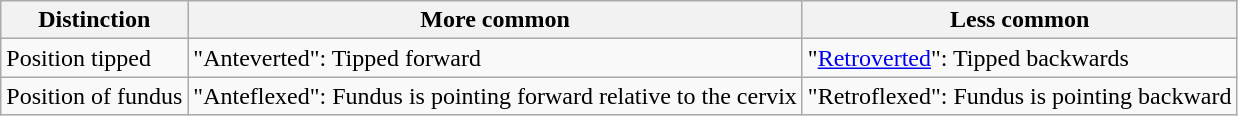<table class="wikitable">
<tr>
<th>Distinction</th>
<th>More common</th>
<th>Less common</th>
</tr>
<tr>
<td>Position tipped</td>
<td>"Anteverted": Tipped forward</td>
<td>"<a href='#'>Retroverted</a>": Tipped backwards</td>
</tr>
<tr>
<td>Position of fundus</td>
<td>"Anteflexed": Fundus is pointing forward relative to the cervix</td>
<td>"Retroflexed": Fundus is pointing backward</td>
</tr>
</table>
